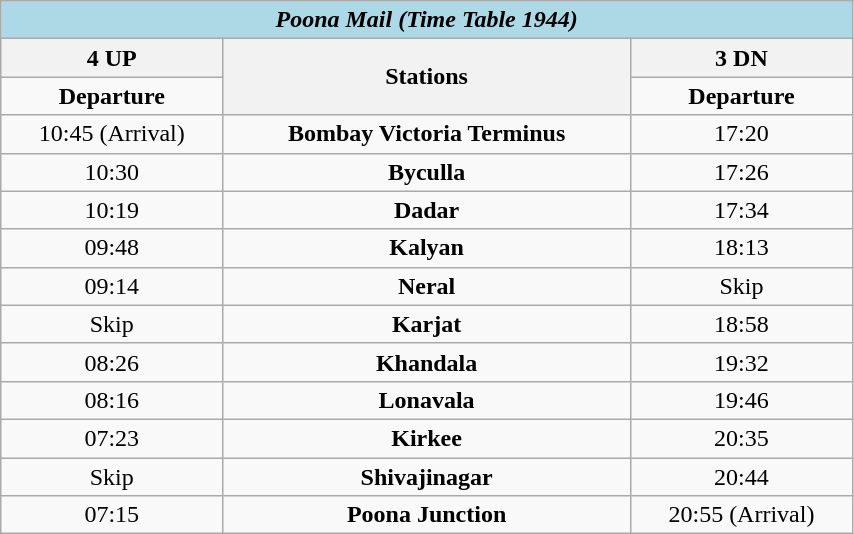<table class="wikitable" width="45%" style="text-align: center;">
<tr>
<th colspan="5" align="center" style="background:#ADD8E6;"><span><em>Poona Mail (Time Table 1944)</em></span></th>
</tr>
<tr>
<th>4 UP</th>
<th rowspan="2">Stations</th>
<th>3 DN</th>
</tr>
<tr>
<td><strong>Departure</strong></td>
<td><strong>Departure</strong></td>
</tr>
<tr>
<td>10:45 (Arrival)</td>
<td><strong>Bombay Victoria Terminus</strong></td>
<td>17:20</td>
</tr>
<tr>
<td>10:30</td>
<td><strong>Byculla</strong></td>
<td>17:26</td>
</tr>
<tr>
<td>10:19</td>
<td><strong>Dadar</strong></td>
<td>17:34</td>
</tr>
<tr>
<td>09:48</td>
<td><strong>Kalyan</strong></td>
<td>18:13</td>
</tr>
<tr>
<td>09:14</td>
<td><strong>Neral</strong></td>
<td>Skip</td>
</tr>
<tr>
<td>Skip</td>
<td><strong>Karjat</strong></td>
<td>18:58</td>
</tr>
<tr>
<td>08:26</td>
<td><strong>Khandala</strong></td>
<td>19:32</td>
</tr>
<tr>
<td>08:16</td>
<td><strong>Lonavala</strong></td>
<td>19:46</td>
</tr>
<tr>
<td>07:23</td>
<td><strong>Kirkee</strong></td>
<td>20:35</td>
</tr>
<tr>
<td>Skip</td>
<td><strong>Shivajinagar</strong></td>
<td>20:44</td>
</tr>
<tr>
<td>07:15</td>
<td><strong>Poona Junction</strong></td>
<td>20:55 (Arrival)</td>
</tr>
</table>
